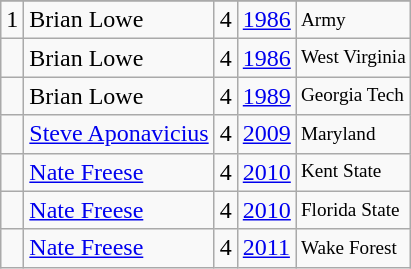<table class="wikitable">
<tr>
</tr>
<tr>
<td>1</td>
<td>Brian Lowe</td>
<td>4</td>
<td><a href='#'>1986</a></td>
<td style="font-size:80%;">Army</td>
</tr>
<tr>
<td></td>
<td>Brian Lowe</td>
<td>4</td>
<td><a href='#'>1986</a></td>
<td style="font-size:80%;">West Virginia</td>
</tr>
<tr>
<td></td>
<td>Brian Lowe</td>
<td>4</td>
<td><a href='#'>1989</a></td>
<td style="font-size:80%;">Georgia Tech</td>
</tr>
<tr>
<td></td>
<td><a href='#'>Steve Aponavicius</a></td>
<td>4</td>
<td><a href='#'>2009</a></td>
<td style="font-size:80%;">Maryland</td>
</tr>
<tr>
<td></td>
<td><a href='#'>Nate Freese</a></td>
<td>4</td>
<td><a href='#'>2010</a></td>
<td style="font-size:80%;">Kent State</td>
</tr>
<tr>
<td></td>
<td><a href='#'>Nate Freese</a></td>
<td>4</td>
<td><a href='#'>2010</a></td>
<td style="font-size:80%;">Florida State</td>
</tr>
<tr>
<td></td>
<td><a href='#'>Nate Freese</a></td>
<td>4</td>
<td><a href='#'>2011</a></td>
<td style="font-size:80%;">Wake Forest</td>
</tr>
</table>
